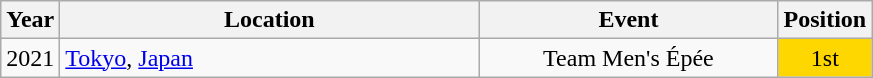<table class="wikitable" style="text-align:center;">
<tr>
<th>Year</th>
<th style="width:17em">Location</th>
<th style="width:12em">Event</th>
<th>Position</th>
</tr>
<tr>
<td>2021</td>
<td align="left"> <a href='#'>Tokyo</a>, <a href='#'>Japan</a></td>
<td>Team Men's Épée</td>
<td bgcolor="gold">1st</td>
</tr>
</table>
